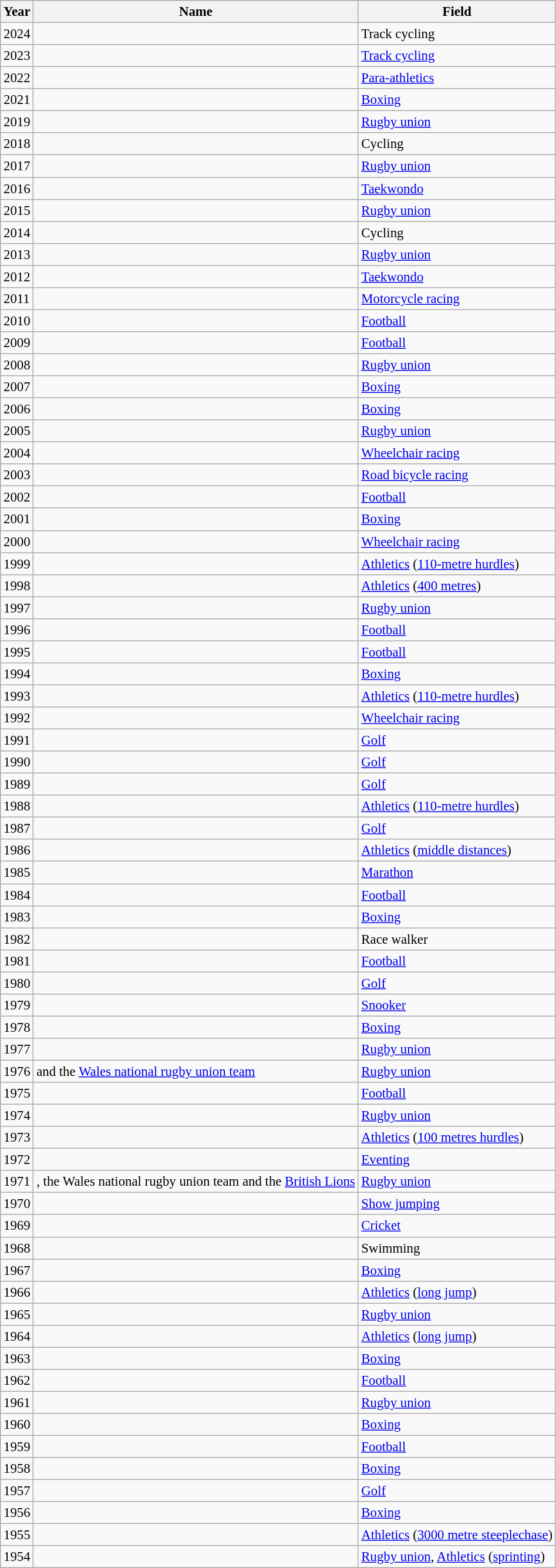<table class="wikitable sortable" style="font-size: 95%">
<tr>
<th>Year</th>
<th>Name</th>
<th>Field</th>
</tr>
<tr>
<td>2024</td>
<td></td>
<td>Track cycling</td>
</tr>
<tr>
<td>2023</td>
<td></td>
<td><a href='#'>Track cycling</a></td>
</tr>
<tr>
<td>2022</td>
<td></td>
<td><a href='#'>Para-athletics</a></td>
</tr>
<tr>
<td>2021</td>
<td></td>
<td><a href='#'>Boxing</a></td>
</tr>
<tr>
<td>2019</td>
<td></td>
<td><a href='#'>Rugby union</a></td>
</tr>
<tr>
<td>2018</td>
<td></td>
<td>Cycling</td>
</tr>
<tr>
<td>2017</td>
<td></td>
<td><a href='#'>Rugby union</a></td>
</tr>
<tr>
<td>2016</td>
<td></td>
<td><a href='#'>Taekwondo</a></td>
</tr>
<tr>
<td>2015</td>
<td></td>
<td><a href='#'>Rugby union</a></td>
</tr>
<tr>
<td>2014</td>
<td></td>
<td>Cycling</td>
</tr>
<tr>
<td>2013</td>
<td></td>
<td><a href='#'>Rugby union</a></td>
</tr>
<tr>
<td>2012</td>
<td></td>
<td><a href='#'>Taekwondo</a></td>
</tr>
<tr>
<td>2011</td>
<td></td>
<td><a href='#'>Motorcycle racing</a></td>
</tr>
<tr>
<td>2010</td>
<td></td>
<td><a href='#'>Football</a></td>
</tr>
<tr>
<td>2009</td>
<td></td>
<td><a href='#'>Football</a></td>
</tr>
<tr>
<td>2008</td>
<td></td>
<td><a href='#'>Rugby union</a></td>
</tr>
<tr>
<td>2007</td>
<td></td>
<td><a href='#'>Boxing</a></td>
</tr>
<tr>
<td>2006</td>
<td></td>
<td><a href='#'>Boxing</a></td>
</tr>
<tr>
<td>2005</td>
<td></td>
<td><a href='#'>Rugby union</a></td>
</tr>
<tr>
<td>2004</td>
<td></td>
<td><a href='#'>Wheelchair racing</a></td>
</tr>
<tr>
<td>2003</td>
<td></td>
<td><a href='#'>Road bicycle racing</a></td>
</tr>
<tr>
<td>2002</td>
<td></td>
<td><a href='#'>Football</a></td>
</tr>
<tr>
<td>2001</td>
<td></td>
<td><a href='#'>Boxing</a></td>
</tr>
<tr>
<td>2000</td>
<td></td>
<td><a href='#'>Wheelchair racing</a></td>
</tr>
<tr>
<td>1999</td>
<td></td>
<td><a href='#'>Athletics</a> (<a href='#'>110-metre hurdles</a>)</td>
</tr>
<tr>
<td>1998</td>
<td></td>
<td><a href='#'>Athletics</a> (<a href='#'>400 metres</a>)</td>
</tr>
<tr>
<td>1997</td>
<td></td>
<td><a href='#'>Rugby union</a></td>
</tr>
<tr>
<td>1996</td>
<td></td>
<td><a href='#'>Football</a></td>
</tr>
<tr>
<td>1995</td>
<td></td>
<td><a href='#'>Football</a></td>
</tr>
<tr>
<td>1994</td>
<td></td>
<td><a href='#'>Boxing</a></td>
</tr>
<tr>
<td>1993</td>
<td></td>
<td><a href='#'>Athletics</a> (<a href='#'>110-metre hurdles</a>)</td>
</tr>
<tr>
<td>1992</td>
<td></td>
<td><a href='#'>Wheelchair racing</a></td>
</tr>
<tr>
<td>1991</td>
<td></td>
<td><a href='#'>Golf</a></td>
</tr>
<tr>
<td>1990</td>
<td></td>
<td><a href='#'>Golf</a></td>
</tr>
<tr>
<td>1989</td>
<td></td>
<td><a href='#'>Golf</a></td>
</tr>
<tr>
<td>1988</td>
<td></td>
<td><a href='#'>Athletics</a> (<a href='#'>110-metre hurdles</a>)</td>
</tr>
<tr>
<td>1987</td>
<td></td>
<td><a href='#'>Golf</a></td>
</tr>
<tr>
<td>1986</td>
<td></td>
<td><a href='#'>Athletics</a> (<a href='#'>middle distances</a>)</td>
</tr>
<tr>
<td>1985</td>
<td></td>
<td><a href='#'>Marathon</a></td>
</tr>
<tr>
<td>1984</td>
<td></td>
<td><a href='#'>Football</a></td>
</tr>
<tr>
<td>1983</td>
<td></td>
<td><a href='#'>Boxing</a></td>
</tr>
<tr>
<td>1982</td>
<td></td>
<td>Race walker</td>
</tr>
<tr>
<td>1981</td>
<td></td>
<td><a href='#'>Football</a></td>
</tr>
<tr>
<td>1980</td>
<td></td>
<td><a href='#'>Golf</a></td>
</tr>
<tr>
<td>1979</td>
<td></td>
<td><a href='#'>Snooker</a></td>
</tr>
<tr>
<td>1978</td>
<td></td>
<td><a href='#'>Boxing</a></td>
</tr>
<tr>
<td>1977</td>
<td></td>
<td><a href='#'>Rugby union</a></td>
</tr>
<tr>
<td>1976</td>
<td> and the <a href='#'>Wales national rugby union team</a></td>
<td><a href='#'>Rugby union</a></td>
</tr>
<tr>
<td>1975</td>
<td></td>
<td><a href='#'>Football</a></td>
</tr>
<tr>
<td>1974</td>
<td></td>
<td><a href='#'>Rugby union</a></td>
</tr>
<tr>
<td>1973</td>
<td></td>
<td><a href='#'>Athletics</a> (<a href='#'>100 metres hurdles</a>)</td>
</tr>
<tr>
<td>1972</td>
<td></td>
<td><a href='#'>Eventing</a></td>
</tr>
<tr>
<td>1971</td>
<td>, the Wales national rugby union team and the <a href='#'>British Lions</a></td>
<td><a href='#'>Rugby union</a></td>
</tr>
<tr>
<td>1970</td>
<td></td>
<td><a href='#'>Show jumping</a></td>
</tr>
<tr>
<td>1969</td>
<td></td>
<td><a href='#'>Cricket</a></td>
</tr>
<tr>
<td>1968</td>
<td></td>
<td>Swimming</td>
</tr>
<tr>
<td>1967</td>
<td></td>
<td><a href='#'>Boxing</a></td>
</tr>
<tr>
<td>1966</td>
<td></td>
<td><a href='#'>Athletics</a> (<a href='#'>long jump</a>)</td>
</tr>
<tr>
<td>1965</td>
<td></td>
<td><a href='#'>Rugby union</a></td>
</tr>
<tr>
<td>1964</td>
<td></td>
<td><a href='#'>Athletics</a> (<a href='#'>long jump</a>)</td>
</tr>
<tr>
<td>1963</td>
<td></td>
<td><a href='#'>Boxing</a></td>
</tr>
<tr>
<td>1962</td>
<td></td>
<td><a href='#'>Football</a></td>
</tr>
<tr>
<td>1961</td>
<td></td>
<td><a href='#'>Rugby union</a></td>
</tr>
<tr>
<td>1960</td>
<td></td>
<td><a href='#'>Boxing</a></td>
</tr>
<tr>
<td>1959</td>
<td></td>
<td><a href='#'>Football</a></td>
</tr>
<tr>
<td>1958</td>
<td></td>
<td><a href='#'>Boxing</a></td>
</tr>
<tr>
<td>1957</td>
<td></td>
<td><a href='#'>Golf</a></td>
</tr>
<tr>
<td>1956</td>
<td></td>
<td><a href='#'>Boxing</a></td>
</tr>
<tr>
<td>1955</td>
<td></td>
<td><a href='#'>Athletics</a> (<a href='#'>3000 metre steeplechase</a>)</td>
</tr>
<tr>
<td>1954</td>
<td></td>
<td><a href='#'>Rugby union</a>, <a href='#'>Athletics</a> (<a href='#'>sprinting</a>)</td>
</tr>
</table>
